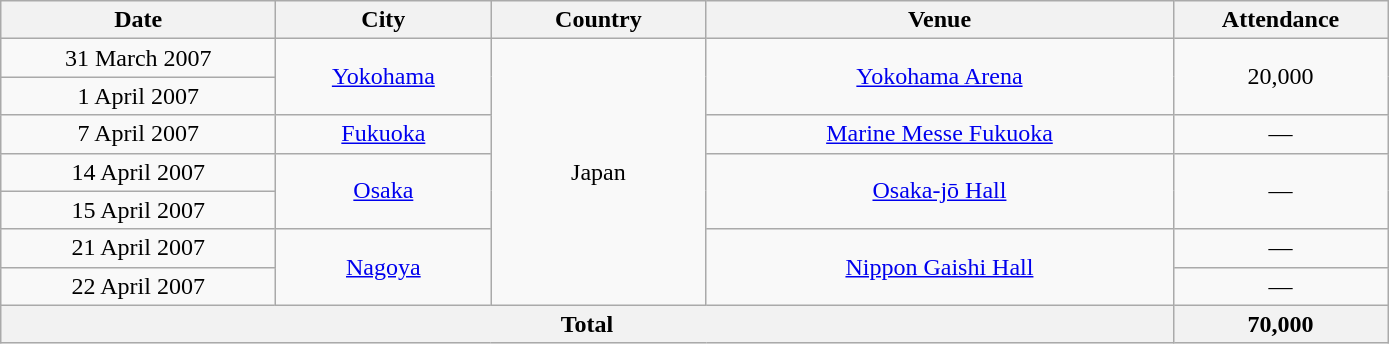<table class="wikitable" style="text-align:center;">
<tr>
<th scope="col" style="width:11em;">Date</th>
<th scope="col" style="width:8.5em;">City</th>
<th scope="col" style="width:8.5em;">Country</th>
<th scope="col" style="width:19em;">Venue</th>
<th scope="col" style="width:8.5em;">Attendance</th>
</tr>
<tr>
<td>31 March 2007</td>
<td rowspan="2"><a href='#'>Yokohama</a></td>
<td rowspan="7">Japan</td>
<td rowspan="2"><a href='#'>Yokohama Arena</a></td>
<td rowspan="2">20,000</td>
</tr>
<tr>
<td>1 April 2007</td>
</tr>
<tr>
<td>7 April 2007</td>
<td><a href='#'>Fukuoka</a></td>
<td><a href='#'>Marine Messe Fukuoka</a></td>
<td>—</td>
</tr>
<tr>
<td>14 April 2007</td>
<td rowspan="2"><a href='#'>Osaka</a></td>
<td rowspan="2"><a href='#'>Osaka-jō Hall</a></td>
<td rowspan="2">—</td>
</tr>
<tr>
<td>15 April 2007</td>
</tr>
<tr>
<td>21 April 2007</td>
<td rowspan="2"><a href='#'>Nagoya</a></td>
<td rowspan="2"><a href='#'>Nippon Gaishi Hall</a></td>
<td>—</td>
</tr>
<tr>
<td>22 April 2007</td>
<td>—</td>
</tr>
<tr>
<th colspan="4">Total</th>
<th>70,000</th>
</tr>
</table>
